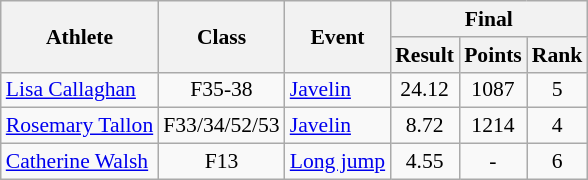<table class=wikitable style="font-size:90%">
<tr>
<th rowspan="2">Athlete</th>
<th rowspan="2">Class</th>
<th rowspan="2">Event</th>
<th colspan="3">Final</th>
</tr>
<tr>
<th>Result</th>
<th>Points</th>
<th>Rank</th>
</tr>
<tr>
<td><a href='#'>Lisa Callaghan</a></td>
<td style="text-align:center;">F35-38</td>
<td><a href='#'>Javelin</a></td>
<td style="text-align:center;">24.12</td>
<td style="text-align:center;">1087</td>
<td style="text-align:center;">5</td>
</tr>
<tr>
<td><a href='#'>Rosemary Tallon</a></td>
<td style="text-align:center;">F33/34/52/53</td>
<td><a href='#'>Javelin</a></td>
<td style="text-align:center;">8.72</td>
<td style="text-align:center;">1214</td>
<td style="text-align:center;">4</td>
</tr>
<tr>
<td><a href='#'>Catherine Walsh</a></td>
<td style="text-align:center;">F13</td>
<td><a href='#'>Long jump</a></td>
<td style="text-align:center;">4.55</td>
<td style="text-align:center;">-</td>
<td style="text-align:center;">6</td>
</tr>
</table>
